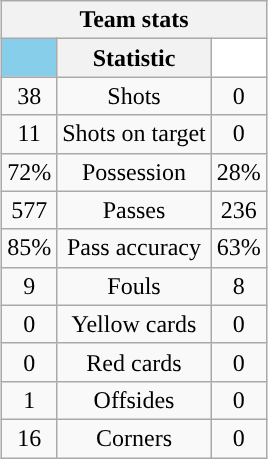<table class="wikitable" style="margin-left: auto; margin-right: auto; border: none; text-align:center;">
<tr>
<th colspan=3>Team stats</th>
</tr>
<tr>
<th style="background: #87CEEB; color: #FFFFFF;"> <a href='#'></a></th>
<th>Statistic</th>
<th style="background: #FFFFFF; color: #DA2D1C;"> <a href='#'></a></th>
</tr>
<tr>
<td>38</td>
<td>Shots</td>
<td>0</td>
</tr>
<tr>
<td>11</td>
<td>Shots on target</td>
<td>0</td>
</tr>
<tr>
<td>72%</td>
<td>Possession</td>
<td>28%</td>
</tr>
<tr>
<td>577</td>
<td>Passes</td>
<td>236</td>
</tr>
<tr>
<td>85%</td>
<td>Pass accuracy</td>
<td>63%</td>
</tr>
<tr>
<td>9</td>
<td>Fouls</td>
<td>8</td>
</tr>
<tr>
<td>0</td>
<td>Yellow cards</td>
<td>0</td>
</tr>
<tr>
<td>0</td>
<td>Red cards</td>
<td>0</td>
</tr>
<tr>
<td>1</td>
<td>Offsides</td>
<td>0</td>
</tr>
<tr>
<td>16</td>
<td>Corners</td>
<td>0</td>
</tr>
</table>
